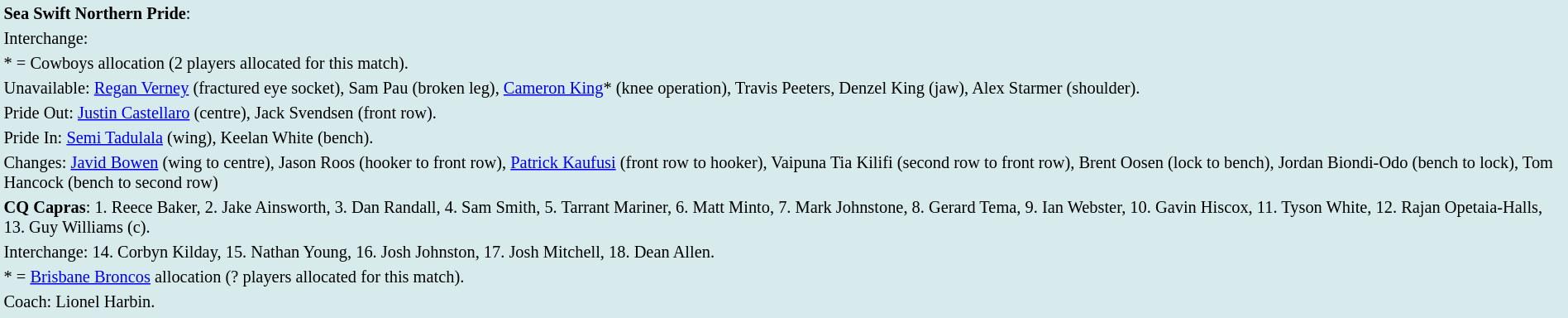<table style="background:#d7ebed; font-size:85%; width:100%;">
<tr>
<td><strong>Sea Swift Northern Pride</strong>:             </td>
</tr>
<tr>
<td>Interchange:    </td>
</tr>
<tr>
<td>* = Cowboys allocation (2 players allocated for this match).</td>
</tr>
<tr>
<td>Unavailable: <a href='#'>Regan Verney</a> (fractured eye socket), Sam Pau (broken leg), <a href='#'>Cameron King</a>* (knee operation), Travis Peeters, Denzel King (jaw), Alex Starmer (shoulder).</td>
</tr>
<tr>
<td>Pride Out: <a href='#'>Justin Castellaro</a> (centre), Jack Svendsen (front row).</td>
</tr>
<tr>
<td>Pride In: <a href='#'>Semi Tadulala</a> (wing), Keelan White (bench).</td>
</tr>
<tr>
<td>Changes: <a href='#'>Javid Bowen</a> (wing to centre), Jason Roos (hooker to front row), <a href='#'>Patrick Kaufusi</a> (front row to hooker), Vaipuna Tia Kilifi (second row to front row), Brent Oosen (lock to bench), Jordan Biondi-Odo (bench to lock), Tom Hancock (bench to second row)</td>
</tr>
<tr>
<td><strong>CQ Capras</strong>:  1. Reece Baker, 2. Jake Ainsworth, 3. Dan Randall, 4. Sam Smith, 5. Tarrant Mariner, 6. Matt Minto, 7. Mark Johnstone, 8. Gerard Tema, 9. Ian Webster, 10. Gavin Hiscox, 11. Tyson White, 12. Rajan Opetaia-Halls, 13. Guy Williams (c).</td>
</tr>
<tr>
<td>Interchange: 14. Corbyn Kilday, 15. Nathan Young, 16. Josh Johnston, 17. Josh Mitchell, 18. Dean Allen.</td>
</tr>
<tr>
<td>* = <a href='#'>Brisbane Broncos</a> allocation (? players allocated for this match).</td>
</tr>
<tr>
<td>Coach: Lionel Harbin.</td>
</tr>
<tr>
</tr>
</table>
